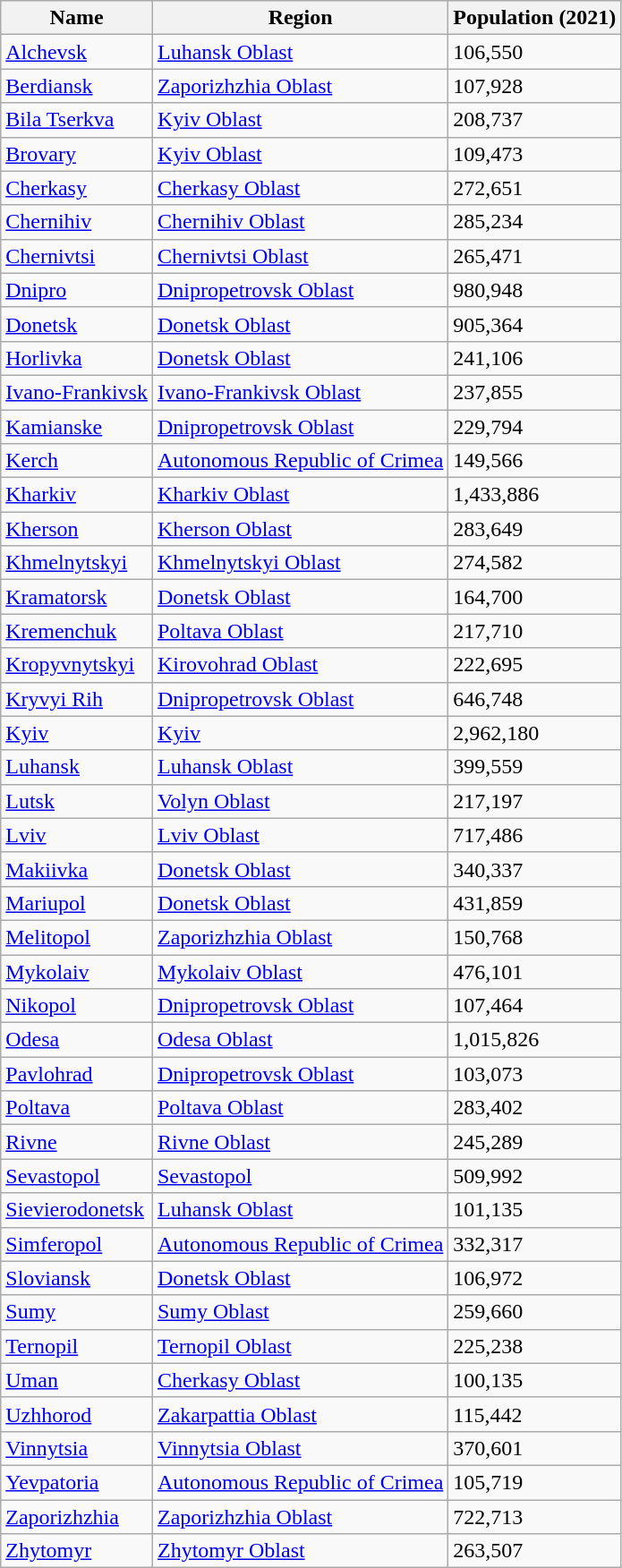<table class="wikitable sortable sticky-header col3right">
<tr>
<th>Name</th>
<th>Region</th>
<th>Population (2021)</th>
</tr>
<tr>
<td><a href='#'>Alchevsk</a></td>
<td><a href='#'>Luhansk Oblast</a></td>
<td>106,550</td>
</tr>
<tr>
<td><a href='#'>Berdiansk</a></td>
<td><a href='#'>Zaporizhzhia Oblast</a></td>
<td>107,928</td>
</tr>
<tr>
<td><a href='#'>Bila Tserkva</a></td>
<td><a href='#'>Kyiv Oblast</a></td>
<td>208,737</td>
</tr>
<tr>
<td><a href='#'>Brovary</a></td>
<td><a href='#'>Kyiv Oblast</a></td>
<td>109,473</td>
</tr>
<tr>
<td><a href='#'>Cherkasy</a></td>
<td><a href='#'>Cherkasy Oblast</a></td>
<td>272,651</td>
</tr>
<tr>
<td><a href='#'>Chernihiv</a></td>
<td><a href='#'>Chernihiv Oblast</a></td>
<td>285,234</td>
</tr>
<tr>
<td><a href='#'>Chernivtsi</a></td>
<td><a href='#'>Chernivtsi Oblast</a></td>
<td>265,471</td>
</tr>
<tr>
<td><a href='#'>Dnipro</a></td>
<td><a href='#'>Dnipropetrovsk Oblast</a></td>
<td>980,948</td>
</tr>
<tr>
<td><a href='#'>Donetsk</a></td>
<td><a href='#'>Donetsk Oblast</a></td>
<td>905,364</td>
</tr>
<tr>
<td><a href='#'>Horlivka</a></td>
<td><a href='#'>Donetsk Oblast</a></td>
<td>241,106</td>
</tr>
<tr>
<td><a href='#'>Ivano-Frankivsk</a></td>
<td><a href='#'>Ivano-Frankivsk Oblast</a></td>
<td>237,855</td>
</tr>
<tr>
<td><a href='#'>Kamianske</a></td>
<td><a href='#'>Dnipropetrovsk Oblast</a></td>
<td>229,794</td>
</tr>
<tr>
<td><a href='#'>Kerch</a></td>
<td><a href='#'>Autonomous Republic of Crimea</a></td>
<td>149,566</td>
</tr>
<tr>
<td><a href='#'>Kharkiv</a></td>
<td><a href='#'>Kharkiv Oblast</a></td>
<td>1,433,886</td>
</tr>
<tr>
<td><a href='#'>Kherson</a></td>
<td><a href='#'>Kherson Oblast</a></td>
<td>283,649</td>
</tr>
<tr>
<td><a href='#'>Khmelnytskyi</a></td>
<td><a href='#'>Khmelnytskyi Oblast</a></td>
<td>274,582</td>
</tr>
<tr>
<td><a href='#'>Kramatorsk</a></td>
<td><a href='#'>Donetsk Oblast</a></td>
<td>164,700</td>
</tr>
<tr>
<td><a href='#'>Kremenchuk</a></td>
<td><a href='#'>Poltava Oblast</a></td>
<td>217,710</td>
</tr>
<tr>
<td><a href='#'>Kropyvnytskyi</a></td>
<td><a href='#'>Kirovohrad Oblast</a></td>
<td>222,695</td>
</tr>
<tr>
<td><a href='#'>Kryvyi Rih</a></td>
<td><a href='#'>Dnipropetrovsk Oblast</a></td>
<td>646,748</td>
</tr>
<tr>
<td><a href='#'>Kyiv</a></td>
<td><a href='#'>Kyiv</a></td>
<td>2,962,180</td>
</tr>
<tr>
<td><a href='#'>Luhansk</a></td>
<td><a href='#'>Luhansk Oblast</a></td>
<td>399,559</td>
</tr>
<tr>
<td><a href='#'>Lutsk</a></td>
<td><a href='#'>Volyn Oblast</a></td>
<td>217,197</td>
</tr>
<tr>
<td><a href='#'>Lviv</a></td>
<td><a href='#'>Lviv Oblast</a></td>
<td>717,486</td>
</tr>
<tr>
<td><a href='#'>Makiivka</a></td>
<td><a href='#'>Donetsk Oblast</a></td>
<td>340,337</td>
</tr>
<tr>
<td><a href='#'>Mariupol</a></td>
<td><a href='#'>Donetsk Oblast</a></td>
<td>431,859</td>
</tr>
<tr>
<td><a href='#'>Melitopol</a></td>
<td><a href='#'>Zaporizhzhia Oblast</a></td>
<td>150,768</td>
</tr>
<tr>
<td><a href='#'>Mykolaiv</a></td>
<td><a href='#'>Mykolaiv Oblast</a></td>
<td>476,101</td>
</tr>
<tr>
<td><a href='#'>Nikopol</a></td>
<td><a href='#'>Dnipropetrovsk Oblast</a></td>
<td>107,464</td>
</tr>
<tr>
<td><a href='#'>Odesa</a></td>
<td><a href='#'>Odesa Oblast</a></td>
<td>1,015,826</td>
</tr>
<tr>
<td><a href='#'>Pavlohrad</a></td>
<td><a href='#'>Dnipropetrovsk Oblast</a></td>
<td>103,073</td>
</tr>
<tr>
<td><a href='#'>Poltava</a></td>
<td><a href='#'>Poltava Oblast</a></td>
<td>283,402</td>
</tr>
<tr>
<td><a href='#'>Rivne</a></td>
<td><a href='#'>Rivne Oblast</a></td>
<td>245,289</td>
</tr>
<tr>
<td><a href='#'>Sevastopol</a></td>
<td><a href='#'>Sevastopol</a></td>
<td>509,992</td>
</tr>
<tr>
<td><a href='#'>Sievierodonetsk</a></td>
<td><a href='#'>Luhansk Oblast</a></td>
<td>101,135</td>
</tr>
<tr>
<td><a href='#'>Simferopol</a></td>
<td><a href='#'>Autonomous Republic of Crimea</a></td>
<td>332,317</td>
</tr>
<tr>
<td><a href='#'>Sloviansk</a></td>
<td><a href='#'>Donetsk Oblast</a></td>
<td>106,972</td>
</tr>
<tr>
<td><a href='#'>Sumy</a></td>
<td><a href='#'>Sumy Oblast</a></td>
<td>259,660</td>
</tr>
<tr>
<td><a href='#'>Ternopil</a></td>
<td><a href='#'>Ternopil Oblast</a></td>
<td>225,238</td>
</tr>
<tr>
<td><a href='#'>Uman</a></td>
<td><a href='#'>Cherkasy Oblast</a></td>
<td>100,135</td>
</tr>
<tr>
<td><a href='#'>Uzhhorod</a></td>
<td><a href='#'>Zakarpattia Oblast</a></td>
<td>115,442</td>
</tr>
<tr>
<td><a href='#'>Vinnytsia</a></td>
<td><a href='#'>Vinnytsia Oblast</a></td>
<td>370,601</td>
</tr>
<tr>
<td><a href='#'>Yevpatoria</a></td>
<td><a href='#'>Autonomous Republic of Crimea</a></td>
<td>105,719</td>
</tr>
<tr>
<td><a href='#'>Zaporizhzhia</a></td>
<td><a href='#'>Zaporizhzhia Oblast</a></td>
<td>722,713</td>
</tr>
<tr>
<td><a href='#'>Zhytomyr</a></td>
<td><a href='#'>Zhytomyr Oblast</a></td>
<td>263,507</td>
</tr>
</table>
